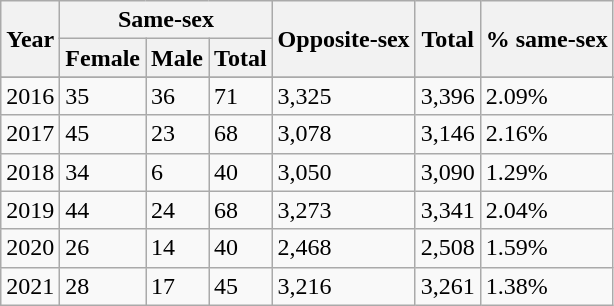<table class="wikitable">
<tr>
<th rowspan=2>Year</th>
<th colspan=3>Same-sex</th>
<th rowspan=2>Opposite-sex</th>
<th rowspan=2>Total</th>
<th rowspan=2>% same-sex</th>
</tr>
<tr>
<th>Female</th>
<th>Male</th>
<th>Total</th>
</tr>
<tr>
</tr>
<tr>
<td>2016</td>
<td>35</td>
<td>36</td>
<td>71</td>
<td>3,325</td>
<td>3,396</td>
<td>2.09%</td>
</tr>
<tr>
<td>2017</td>
<td>45</td>
<td>23</td>
<td>68</td>
<td>3,078</td>
<td>3,146</td>
<td>2.16%</td>
</tr>
<tr>
<td>2018</td>
<td>34</td>
<td>6</td>
<td>40</td>
<td>3,050</td>
<td>3,090</td>
<td>1.29%</td>
</tr>
<tr>
<td>2019</td>
<td>44</td>
<td>24</td>
<td>68</td>
<td>3,273</td>
<td>3,341</td>
<td>2.04%</td>
</tr>
<tr>
<td>2020</td>
<td>26</td>
<td>14</td>
<td>40</td>
<td>2,468</td>
<td>2,508</td>
<td>1.59%</td>
</tr>
<tr>
<td>2021</td>
<td>28</td>
<td>17</td>
<td>45</td>
<td>3,216</td>
<td>3,261</td>
<td>1.38%</td>
</tr>
</table>
